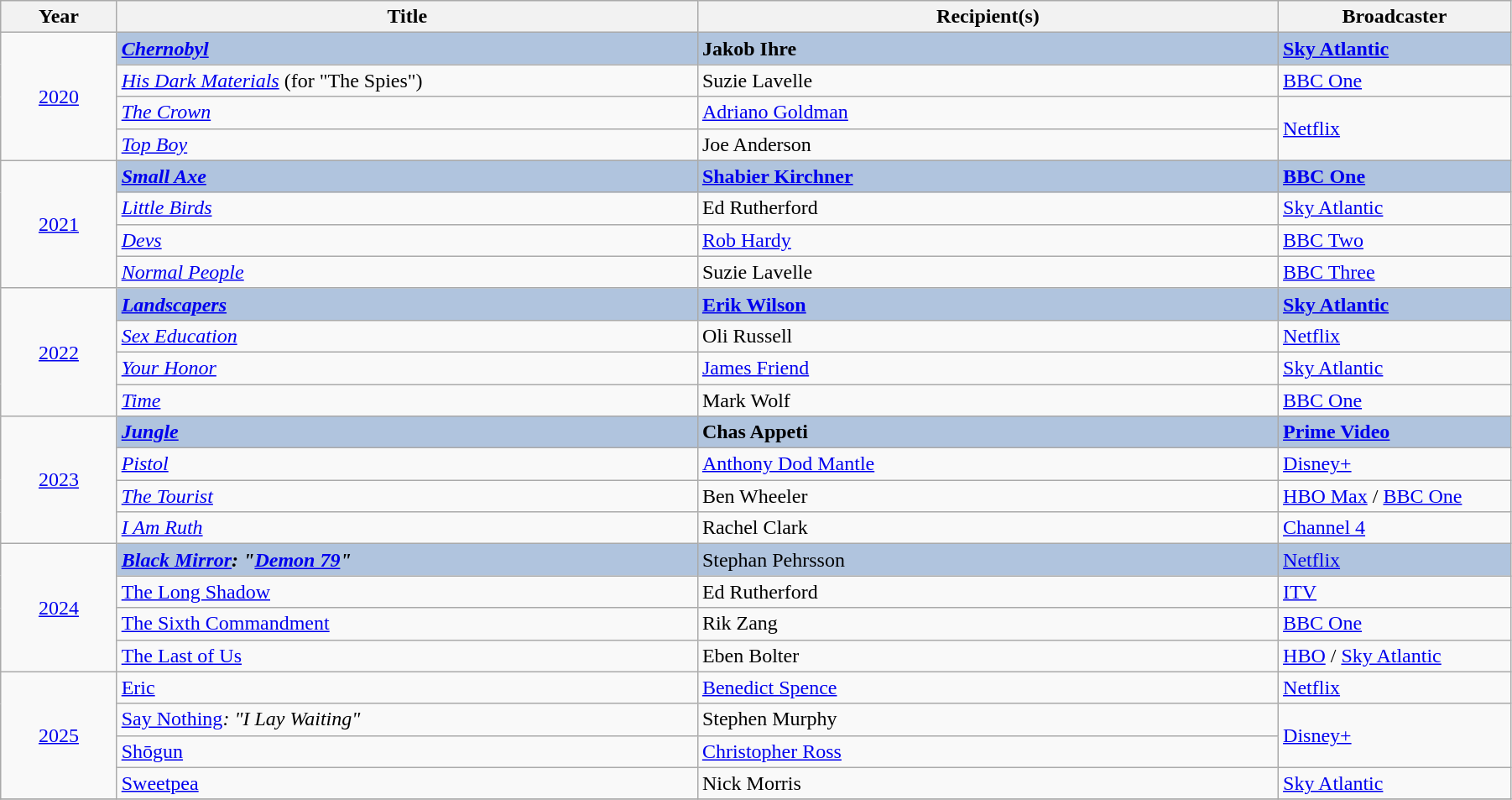<table class="wikitable" width="95%">
<tr>
<th width=5%>Year</th>
<th width=25%>Title</th>
<th width=25%><strong>Recipient(s)</strong></th>
<th width=10%><strong>Broadcaster</strong></th>
</tr>
<tr>
<td rowspan="4" style="text-align:center;"><a href='#'>2020</a><br></td>
<td style="background:#B0C4DE;"><strong><em><a href='#'>Chernobyl</a></em></strong></td>
<td style="background:#B0C4DE;"><strong>Jakob Ihre</strong></td>
<td style="background:#B0C4DE;"><strong><a href='#'>Sky Atlantic</a></strong></td>
</tr>
<tr>
<td><em><a href='#'>His Dark Materials</a></em> (for "The Spies")</td>
<td>Suzie Lavelle</td>
<td><a href='#'>BBC One</a></td>
</tr>
<tr>
<td><em><a href='#'>The Crown</a></em></td>
<td><a href='#'>Adriano Goldman</a></td>
<td rowspan="2"><a href='#'>Netflix</a></td>
</tr>
<tr>
<td><em><a href='#'>Top Boy</a></em></td>
<td>Joe Anderson</td>
</tr>
<tr>
<td rowspan="4" style="text-align:center;"><a href='#'>2021</a><br></td>
<td style="background:#B0C4DE;"><strong><em><a href='#'>Small Axe</a></em></strong></td>
<td style="background:#B0C4DE;"><strong><a href='#'>Shabier Kirchner</a></strong></td>
<td style="background:#B0C4DE;"><strong><a href='#'>BBC One</a></strong></td>
</tr>
<tr>
<td><em><a href='#'>Little Birds</a></em></td>
<td>Ed Rutherford</td>
<td><a href='#'>Sky Atlantic</a></td>
</tr>
<tr>
<td><em><a href='#'>Devs</a></em></td>
<td><a href='#'>Rob Hardy</a></td>
<td><a href='#'>BBC Two</a></td>
</tr>
<tr>
<td><em><a href='#'>Normal People</a></em></td>
<td>Suzie Lavelle</td>
<td><a href='#'>BBC Three</a></td>
</tr>
<tr>
<td rowspan="4" style="text-align:center;"><a href='#'>2022</a><br></td>
<td style="background:#B0C4DE;"><strong><em><a href='#'>Landscapers</a></em></strong></td>
<td style="background:#B0C4DE;"><strong><a href='#'>Erik Wilson</a></strong></td>
<td style="background:#B0C4DE;"><strong><a href='#'>Sky Atlantic</a></strong></td>
</tr>
<tr>
<td><em><a href='#'>Sex Education</a></em></td>
<td>Oli Russell</td>
<td><a href='#'>Netflix</a></td>
</tr>
<tr>
<td><em><a href='#'>Your Honor</a></em></td>
<td><a href='#'>James Friend</a></td>
<td><a href='#'>Sky Atlantic</a></td>
</tr>
<tr>
<td><em><a href='#'>Time</a></em></td>
<td>Mark Wolf</td>
<td><a href='#'>BBC One</a></td>
</tr>
<tr>
<td rowspan="4" style="text-align:center;"><a href='#'>2023</a><br></td>
<td style="background:#B0C4DE;"><strong><em><a href='#'>Jungle</a></em></strong></td>
<td style="background:#B0C4DE;"><strong>Chas Appeti</strong></td>
<td style="background:#B0C4DE;"><strong><a href='#'>Prime Video</a></strong></td>
</tr>
<tr>
<td><em><a href='#'>Pistol</a></em></td>
<td><a href='#'>Anthony Dod Mantle</a></td>
<td><a href='#'>Disney+</a></td>
</tr>
<tr>
<td><em><a href='#'>The Tourist</a></em></td>
<td>Ben Wheeler</td>
<td><a href='#'>HBO Max</a> / <a href='#'>BBC One</a></td>
</tr>
<tr>
<td><em><a href='#'>I Am Ruth</a></em></td>
<td>Rachel Clark</td>
<td><a href='#'>Channel 4</a></td>
</tr>
<tr>
<td rowspan="4" style="text-align:center;"><a href='#'>2024</a><br></td>
<td style="background:#B0C4DE;"><strong><em><a href='#'>Black Mirror</a><em>: "<a href='#'>Demon 79</a>"<strong></td>
<td style="background:#B0C4DE;"></strong>Stephan Pehrsson<strong></td>
<td style="background:#B0C4DE;"></strong><a href='#'>Netflix</a><strong></td>
</tr>
<tr>
<td></em><a href='#'>The Long Shadow</a><em></td>
<td>Ed Rutherford</td>
<td><a href='#'>ITV</a></td>
</tr>
<tr>
<td></em><a href='#'>The Sixth Commandment</a><em></td>
<td>Rik Zang</td>
<td><a href='#'>BBC One</a></td>
</tr>
<tr>
<td></em><a href='#'>The Last of Us</a><em></td>
<td>Eben Bolter</td>
<td><a href='#'>HBO</a> / <a href='#'>Sky Atlantic</a></td>
</tr>
<tr>
<td rowspan="4" style="text-align:center;"><a href='#'>2025</a><br></td>
<td></em><a href='#'>Eric</a><em></td>
<td><a href='#'>Benedict Spence</a></td>
<td><a href='#'>Netflix</a></td>
</tr>
<tr>
<td></em><a href='#'>Say Nothing</a><em>: "I Lay Waiting"</td>
<td>Stephen Murphy</td>
<td rowspan="2"><a href='#'>Disney+</a></td>
</tr>
<tr>
<td></em><a href='#'>Shōgun</a><em></td>
<td><a href='#'>Christopher Ross</a></td>
</tr>
<tr>
<td></em><a href='#'>Sweetpea</a><em></td>
<td>Nick Morris</td>
<td><a href='#'>Sky Atlantic</a></td>
</tr>
<tr>
</tr>
</table>
